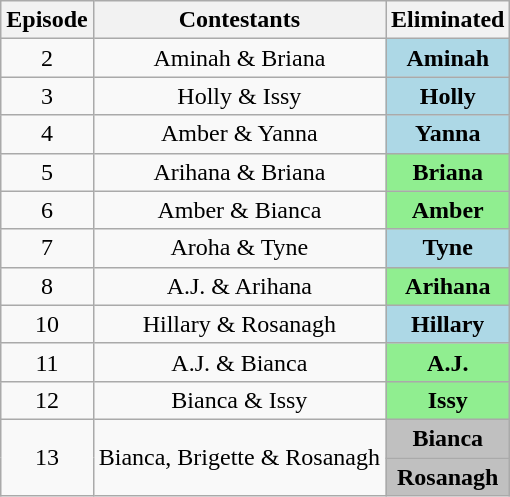<table class="wikitable" border="2" style="text-align:center">
<tr>
<th>Episode</th>
<th>Contestants</th>
<th>Eliminated</th>
</tr>
<tr>
<td>2</td>
<td>Aminah & Briana</td>
<td style="background:lightblue"><strong>Aminah</strong></td>
</tr>
<tr>
<td>3</td>
<td>Holly & Issy</td>
<td style="background:lightblue"><strong>Holly</strong></td>
</tr>
<tr>
<td>4</td>
<td>Amber & Yanna</td>
<td style="background:lightblue"><strong>Yanna</strong></td>
</tr>
<tr>
<td>5</td>
<td>Arihana & Briana</td>
<td style="background:lightgreen"><strong>Briana</strong></td>
</tr>
<tr>
<td>6</td>
<td>Amber & Bianca</td>
<td style="background:lightgreen"><strong>Amber</strong></td>
</tr>
<tr>
<td>7</td>
<td>Aroha & Tyne</td>
<td style="background:lightblue"><strong>Tyne</strong></td>
</tr>
<tr>
<td>8</td>
<td>A.J. & Arihana</td>
<td style="background:lightgreen"><strong>Arihana</strong></td>
</tr>
<tr>
<td>10</td>
<td>Hillary & Rosanagh</td>
<td style="background:lightblue"><strong>Hillary</strong></td>
</tr>
<tr>
<td>11</td>
<td>A.J. & Bianca</td>
<td style="background:lightgreen"><strong>A.J.</strong></td>
</tr>
<tr>
<td>12</td>
<td>Bianca & Issy</td>
<td style="background:lightgreen"><strong>Issy</strong></td>
</tr>
<tr>
<td rowspan=2>13</td>
<td rowspan=2>Bianca, Brigette & Rosanagh</td>
<td style="background:silver"><strong>Bianca</strong></td>
</tr>
<tr>
<td style="background:silver"><strong>Rosanagh</strong></td>
</tr>
</table>
